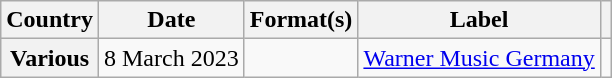<table class="wikitable plainrowheaders">
<tr>
<th scope="col">Country</th>
<th scope="col">Date</th>
<th scope="col">Format(s)</th>
<th scope="col">Label</th>
<th scope="col"></th>
</tr>
<tr>
<th scope="row">Various</th>
<td>8 March 2023</td>
<td></td>
<td><a href='#'>Warner Music Germany</a></td>
<td align="center"></td>
</tr>
</table>
